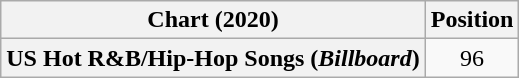<table class="wikitable plainrowheaders" style="text-align:center">
<tr>
<th scope="col">Chart (2020)</th>
<th scope="col">Position</th>
</tr>
<tr>
<th scope="row">US Hot R&B/Hip-Hop Songs (<em>Billboard</em>)</th>
<td>96</td>
</tr>
</table>
